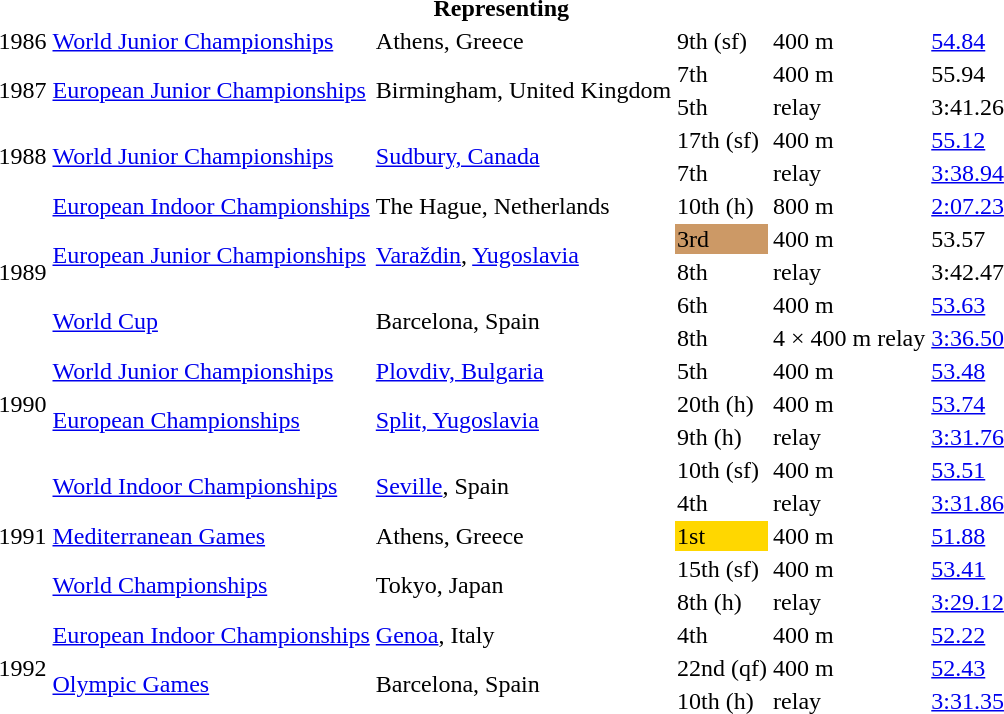<table>
<tr>
<th colspan="6">Representing </th>
</tr>
<tr>
<td>1986</td>
<td><a href='#'>World Junior Championships</a></td>
<td>Athens, Greece</td>
<td>9th (sf)</td>
<td>400 m</td>
<td><a href='#'>54.84</a></td>
</tr>
<tr>
<td rowspan=2>1987</td>
<td rowspan=2><a href='#'>European Junior Championships</a></td>
<td rowspan=2>Birmingham, United Kingdom</td>
<td>7th</td>
<td>400 m</td>
<td>55.94</td>
</tr>
<tr>
<td>5th</td>
<td> relay</td>
<td>3:41.26</td>
</tr>
<tr>
<td rowspan=2>1988</td>
<td rowspan=2><a href='#'>World Junior Championships</a></td>
<td rowspan=2><a href='#'>Sudbury, Canada</a></td>
<td>17th (sf)</td>
<td>400 m</td>
<td><a href='#'>55.12</a></td>
</tr>
<tr>
<td>7th</td>
<td> relay</td>
<td><a href='#'>3:38.94</a></td>
</tr>
<tr>
<td rowspan=5>1989</td>
<td><a href='#'>European Indoor Championships</a></td>
<td>The Hague, Netherlands</td>
<td>10th (h)</td>
<td>800 m</td>
<td><a href='#'>2:07.23</a></td>
</tr>
<tr>
<td rowspan=2><a href='#'>European Junior Championships</a></td>
<td rowspan=2><a href='#'>Varaždin</a>, <a href='#'>Yugoslavia</a></td>
<td bgcolor=cc9966>3rd</td>
<td>400 m</td>
<td>53.57</td>
</tr>
<tr>
<td>8th</td>
<td> relay</td>
<td>3:42.47</td>
</tr>
<tr>
<td rowspan=2><a href='#'>World Cup</a></td>
<td rowspan=2>Barcelona, Spain</td>
<td>6th</td>
<td>400 m</td>
<td><a href='#'>53.63</a></td>
</tr>
<tr>
<td>8th</td>
<td>4 × 400 m relay</td>
<td><a href='#'>3:36.50</a></td>
</tr>
<tr>
<td rowspan=3>1990</td>
<td><a href='#'>World Junior Championships</a></td>
<td><a href='#'>Plovdiv, Bulgaria</a></td>
<td>5th</td>
<td>400 m</td>
<td><a href='#'>53.48</a></td>
</tr>
<tr>
<td rowspan=2><a href='#'>European Championships</a></td>
<td rowspan=2><a href='#'>Split, Yugoslavia</a></td>
<td>20th (h)</td>
<td>400 m</td>
<td><a href='#'>53.74</a></td>
</tr>
<tr>
<td>9th (h)</td>
<td> relay</td>
<td><a href='#'>3:31.76</a></td>
</tr>
<tr>
<td rowspan=5>1991</td>
<td rowspan=2><a href='#'>World Indoor Championships</a></td>
<td rowspan=2><a href='#'>Seville</a>, Spain</td>
<td>10th (sf)</td>
<td>400 m</td>
<td><a href='#'>53.51</a></td>
</tr>
<tr>
<td>4th</td>
<td> relay</td>
<td><a href='#'>3:31.86</a></td>
</tr>
<tr>
<td><a href='#'>Mediterranean Games</a></td>
<td>Athens, Greece</td>
<td bgcolor=gold>1st</td>
<td>400 m</td>
<td><a href='#'>51.88</a></td>
</tr>
<tr>
<td rowspan=2><a href='#'>World Championships</a></td>
<td rowspan=2>Tokyo, Japan</td>
<td>15th (sf)</td>
<td>400 m</td>
<td><a href='#'>53.41</a></td>
</tr>
<tr>
<td>8th (h)</td>
<td> relay</td>
<td><a href='#'>3:29.12</a></td>
</tr>
<tr>
<td rowspan=3>1992</td>
<td><a href='#'>European Indoor Championships</a></td>
<td><a href='#'>Genoa</a>, Italy</td>
<td>4th</td>
<td>400 m</td>
<td><a href='#'>52.22</a></td>
</tr>
<tr>
<td rowspan=2><a href='#'>Olympic Games</a></td>
<td rowspan=2>Barcelona, Spain</td>
<td>22nd (qf)</td>
<td>400 m</td>
<td><a href='#'>52.43</a></td>
</tr>
<tr>
<td>10th (h)</td>
<td> relay</td>
<td><a href='#'>3:31.35</a></td>
</tr>
</table>
